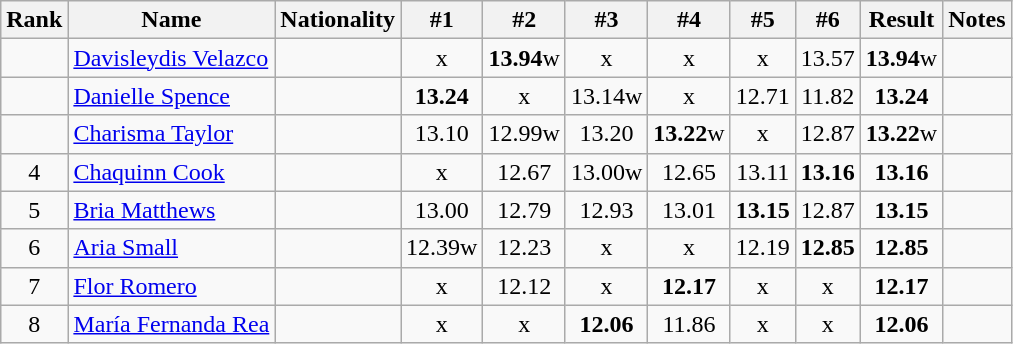<table class="wikitable sortable" style="text-align:center">
<tr>
<th>Rank</th>
<th>Name</th>
<th>Nationality</th>
<th>#1</th>
<th>#2</th>
<th>#3</th>
<th>#4</th>
<th>#5</th>
<th>#6</th>
<th>Result</th>
<th>Notes</th>
</tr>
<tr>
<td></td>
<td align=left><a href='#'>Davisleydis Velazco</a></td>
<td align=left></td>
<td>x</td>
<td><strong>13.94</strong>w</td>
<td>x</td>
<td>x</td>
<td>x</td>
<td>13.57</td>
<td><strong>13.94</strong>w</td>
<td></td>
</tr>
<tr>
<td></td>
<td align=left><a href='#'>Danielle Spence</a></td>
<td align=left></td>
<td><strong>13.24</strong></td>
<td>x</td>
<td>13.14w</td>
<td>x</td>
<td>12.71</td>
<td>11.82</td>
<td><strong>13.24</strong></td>
<td></td>
</tr>
<tr>
<td></td>
<td align=left><a href='#'>Charisma Taylor</a></td>
<td align=left></td>
<td>13.10</td>
<td>12.99w</td>
<td>13.20</td>
<td><strong>13.22</strong>w</td>
<td>x</td>
<td>12.87</td>
<td><strong>13.22</strong>w</td>
<td></td>
</tr>
<tr>
<td>4</td>
<td align=left><a href='#'>Chaquinn Cook</a></td>
<td align=left></td>
<td>x</td>
<td>12.67</td>
<td>13.00w</td>
<td>12.65</td>
<td>13.11</td>
<td><strong>13.16</strong></td>
<td><strong>13.16</strong></td>
<td></td>
</tr>
<tr>
<td>5</td>
<td align=left><a href='#'>Bria Matthews</a></td>
<td align=left></td>
<td>13.00</td>
<td>12.79</td>
<td>12.93</td>
<td>13.01</td>
<td><strong>13.15</strong></td>
<td>12.87</td>
<td><strong>13.15</strong></td>
<td></td>
</tr>
<tr>
<td>6</td>
<td align=left><a href='#'>Aria Small</a></td>
<td align=left></td>
<td>12.39w</td>
<td>12.23</td>
<td>x</td>
<td>x</td>
<td>12.19</td>
<td><strong>12.85</strong></td>
<td><strong>12.85</strong></td>
<td></td>
</tr>
<tr>
<td>7</td>
<td align=left><a href='#'>Flor Romero</a></td>
<td align=left></td>
<td>x</td>
<td>12.12</td>
<td>x</td>
<td><strong>12.17</strong></td>
<td>x</td>
<td>x</td>
<td><strong>12.17</strong></td>
<td></td>
</tr>
<tr>
<td>8</td>
<td align=left><a href='#'>María Fernanda Rea</a></td>
<td align=left></td>
<td>x</td>
<td>x</td>
<td><strong>12.06</strong></td>
<td>11.86</td>
<td>x</td>
<td>x</td>
<td><strong>12.06</strong></td>
<td></td>
</tr>
</table>
